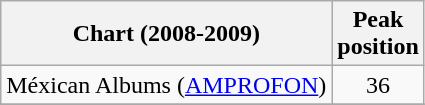<table class="wikitable sortable">
<tr>
<th>Chart (2008-2009)</th>
<th>Peak<br>position</th>
</tr>
<tr>
<td>Méxican Albums (<a href='#'>AMPROFON</a>)</td>
<td align="center">36</td>
</tr>
<tr>
</tr>
<tr>
</tr>
<tr>
</tr>
</table>
